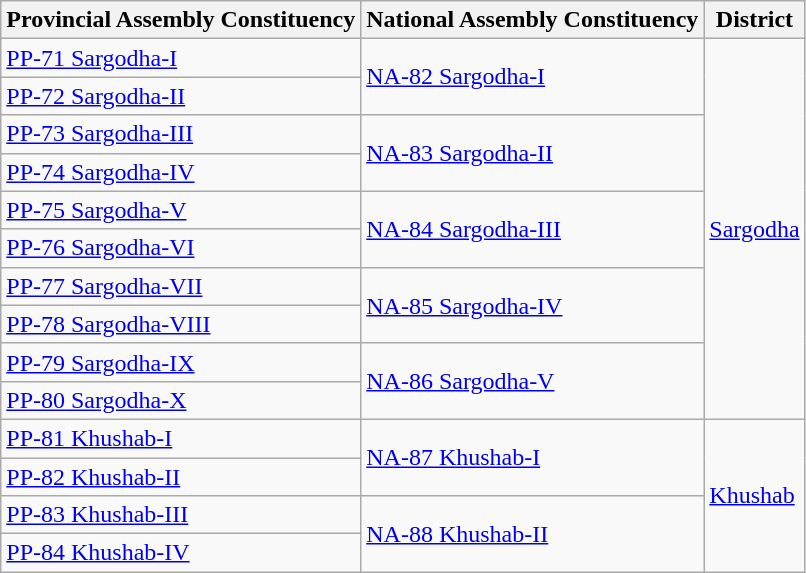<table class="wikitable sortable static-row-numbers static-row-header-hash">
<tr>
<th>Provincial Assembly Constituency</th>
<th>National Assembly Constituency</th>
<th>District</th>
</tr>
<tr>
<td><a href='#'>PP-71 Sargodha-I</a></td>
<td rowspan="2"><a href='#'>NA-82 Sargodha-I</a></td>
<td rowspan="10"><a href='#'>Sargodha</a></td>
</tr>
<tr>
<td><a href='#'>PP-72 Sargodha-II</a></td>
</tr>
<tr>
<td><a href='#'>PP-73 Sargodha-III</a></td>
<td rowspan="2"><a href='#'>NA-83 Sargodha-II</a></td>
</tr>
<tr>
<td><a href='#'>PP-74 Sargodha-IV</a></td>
</tr>
<tr>
<td><a href='#'>PP-75 Sargodha-V</a></td>
<td rowspan="2"><a href='#'>NA-84 Sargodha-III</a></td>
</tr>
<tr>
<td><a href='#'>PP-76 Sargodha-VI</a></td>
</tr>
<tr>
<td><a href='#'>PP-77 Sargodha-VII</a></td>
<td rowspan="2"><a href='#'>NA-85 Sargodha-IV</a></td>
</tr>
<tr>
<td><a href='#'>PP-78 Sargodha-VIII</a></td>
</tr>
<tr>
<td><a href='#'>PP-79 Sargodha-IX</a></td>
<td rowspan="2"><a href='#'>NA-86 Sargodha-V</a></td>
</tr>
<tr>
<td><a href='#'>PP-80 Sargodha-X</a></td>
</tr>
<tr>
<td><a href='#'>PP-81 Khushab-I</a></td>
<td rowspan="2"><a href='#'>NA-87 Khushab-I</a></td>
<td rowspan="4"><a href='#'>Khushab</a></td>
</tr>
<tr>
<td><a href='#'>PP-82 Khushab-II</a></td>
</tr>
<tr>
<td><a href='#'>PP-83 Khushab-III</a></td>
<td rowspan="2"><a href='#'>NA-88 Khushab-II</a></td>
</tr>
<tr>
<td><a href='#'>PP-84 Khushab-IV</a></td>
</tr>
</table>
